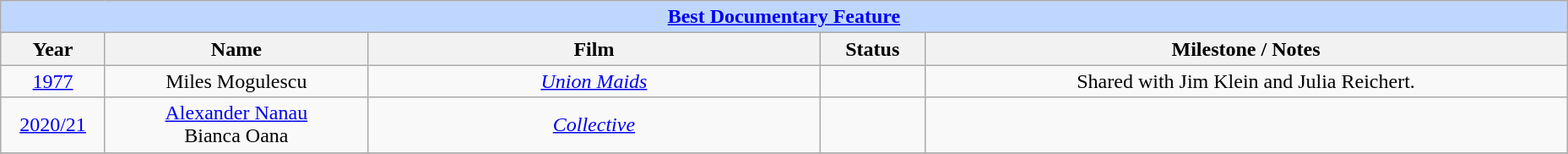<table class="wikitable" style="text-align: center">
<tr style="background:#bfd7ff;">
<td colspan=6 style="text-align:center;"><strong><a href='#'>Best Documentary Feature</a></strong></td>
</tr>
<tr style="background:#ebf5ff;">
<th style="width:075px;">Year</th>
<th style="width:200px;">Name</th>
<th style="width:350px;">Film</th>
<th style="width:075px;">Status</th>
<th style="width:500px;">Milestone / Notes</th>
</tr>
<tr>
<td><a href='#'>1977</a></td>
<td>Miles Mogulescu</td>
<td><em><a href='#'>Union Maids</a></em></td>
<td></td>
<td>Shared with Jim Klein and Julia Reichert.</td>
</tr>
<tr>
<td><a href='#'>2020/21</a></td>
<td><a href='#'>Alexander Nanau</a><br>Bianca Oana</td>
<td><em><a href='#'>Collective</a></em></td>
<td></td>
<td></td>
</tr>
<tr>
</tr>
</table>
